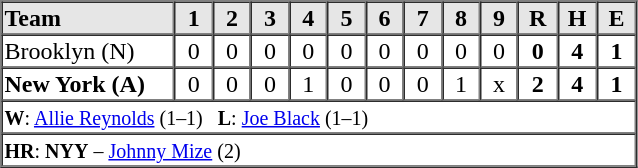<table border=1 cellspacing=0 width=425 style="margin-left:3em;">
<tr style="text-align:center; background-color:#e6e6e6;">
<th align=left width=125>Team</th>
<th width=25>1</th>
<th width=25>2</th>
<th width=25>3</th>
<th width=25>4</th>
<th width=25>5</th>
<th width=25>6</th>
<th width=25>7</th>
<th width=25>8</th>
<th width=25>9</th>
<th width=25>R</th>
<th width=25>H</th>
<th width=25>E</th>
</tr>
<tr style="text-align:center;">
<td align=left>Brooklyn (N)</td>
<td>0</td>
<td>0</td>
<td>0</td>
<td>0</td>
<td>0</td>
<td>0</td>
<td>0</td>
<td>0</td>
<td>0</td>
<td><strong>0</strong></td>
<td><strong>4</strong></td>
<td><strong>1</strong></td>
</tr>
<tr style="text-align:center;">
<td align=left><strong>New York (A)</strong></td>
<td>0</td>
<td>0</td>
<td>0</td>
<td>1</td>
<td>0</td>
<td>0</td>
<td>0</td>
<td>1</td>
<td>x</td>
<td><strong>2</strong></td>
<td><strong>4</strong></td>
<td><strong>1</strong></td>
</tr>
<tr style="text-align:left;">
<td colspan=13><small><strong>W</strong>: <a href='#'>Allie Reynolds</a> (1–1)   <strong>L</strong>: <a href='#'>Joe Black</a> (1–1)</small></td>
</tr>
<tr style="text-align:left;">
<td colspan=13><small><strong>HR</strong>: <strong>NYY</strong> – <a href='#'>Johnny Mize</a> (2)</small></td>
</tr>
</table>
